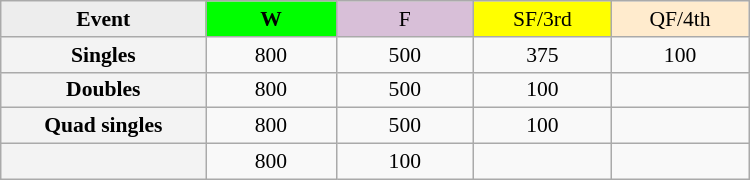<table class=wikitable style="font-size:90%; text-align:center">
<tr>
<th style="width:130px; background:#ededed;">Event</th>
<th style="width:80px; background:lime;">W</th>
<td style="width:85px; background:thistle;">F</td>
<td style="width:85px; background:#ff0;">SF/3rd</td>
<td style="width:85px; background:#ffebcd;">QF/4th</td>
</tr>
<tr>
<th style="background:#f3f3f3;">Singles</th>
<td>800</td>
<td>500</td>
<td>375</td>
<td>100</td>
</tr>
<tr>
<th style="background:#f3f3f3;">Doubles</th>
<td>800</td>
<td>500</td>
<td>100</td>
<td></td>
</tr>
<tr>
<th style="background:#f3f3f3;">Quad singles</th>
<td>800</td>
<td>500</td>
<td>100</td>
<td></td>
</tr>
<tr>
<th style="background:#f3f3f3;"></th>
<td>800</td>
<td>100</td>
<td></td>
<td></td>
</tr>
</table>
